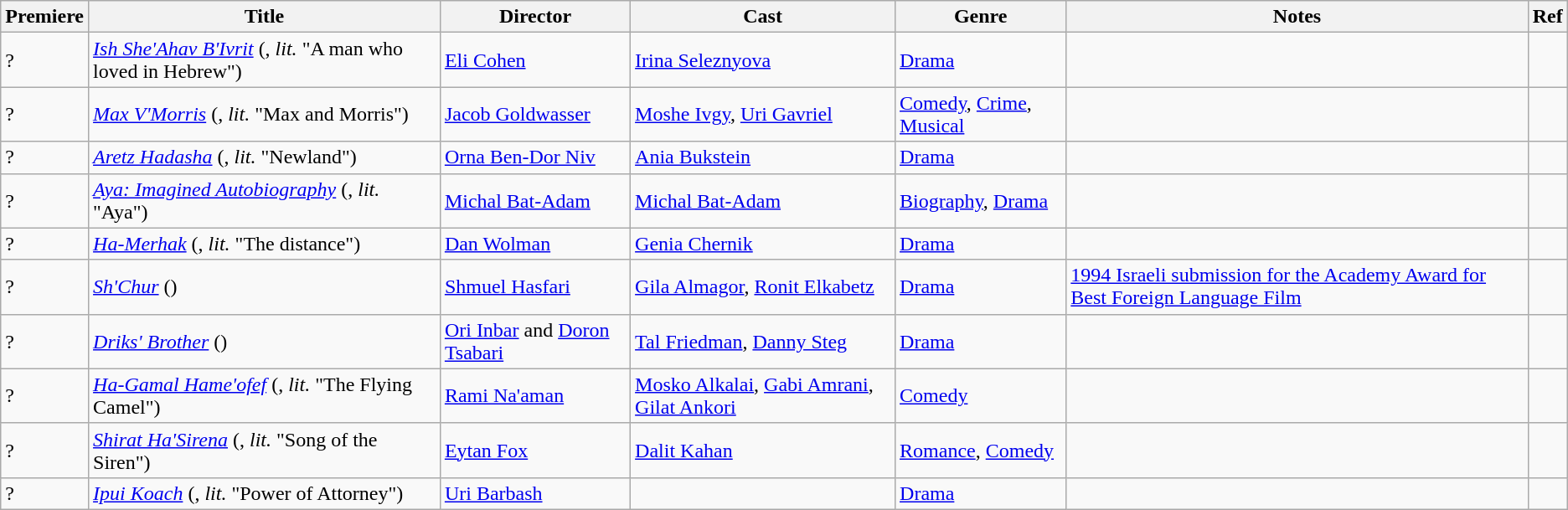<table class="wikitable">
<tr>
<th>Premiere</th>
<th>Title</th>
<th>Director</th>
<th>Cast</th>
<th>Genre</th>
<th>Notes</th>
<th>Ref</th>
</tr>
<tr>
<td>?</td>
<td><em><a href='#'>Ish She'Ahav B'Ivrit</a></em> (, <em>lit.</em> "A man who loved in Hebrew")</td>
<td><a href='#'>Eli Cohen</a></td>
<td><a href='#'>Irina Seleznyova</a></td>
<td><a href='#'>Drama</a></td>
<td></td>
<td></td>
</tr>
<tr>
<td>?</td>
<td><em><a href='#'>Max V'Morris</a></em> (, <em>lit.</em> "Max and Morris")</td>
<td><a href='#'>Jacob Goldwasser</a></td>
<td><a href='#'>Moshe Ivgy</a>, <a href='#'>Uri Gavriel</a></td>
<td><a href='#'>Comedy</a>, <a href='#'>Crime</a>, <a href='#'>Musical</a></td>
<td></td>
<td></td>
</tr>
<tr>
<td>?</td>
<td><em><a href='#'>Aretz Hadasha</a></em> (, <em>lit.</em> "Newland")</td>
<td><a href='#'>Orna Ben-Dor Niv</a></td>
<td><a href='#'>Ania Bukstein</a></td>
<td><a href='#'>Drama</a></td>
<td></td>
<td></td>
</tr>
<tr>
<td>?</td>
<td><em><a href='#'>Aya: Imagined Autobiography</a></em> (, <em>lit.</em> "Aya")</td>
<td><a href='#'>Michal Bat-Adam</a></td>
<td><a href='#'>Michal Bat-Adam</a></td>
<td><a href='#'>Biography</a>, <a href='#'>Drama</a></td>
<td></td>
<td></td>
</tr>
<tr>
<td>?</td>
<td><em><a href='#'>Ha-Merhak</a></em> (, <em>lit.</em> "The distance")</td>
<td><a href='#'>Dan Wolman</a></td>
<td><a href='#'>Genia Chernik</a></td>
<td><a href='#'>Drama</a></td>
<td></td>
<td></td>
</tr>
<tr>
<td>?</td>
<td><em><a href='#'>Sh'Chur</a></em> ()</td>
<td><a href='#'>Shmuel Hasfari</a></td>
<td><a href='#'>Gila Almagor</a>, <a href='#'>Ronit Elkabetz</a></td>
<td><a href='#'>Drama</a></td>
<td><a href='#'>1994 Israeli submission for the Academy Award for Best Foreign Language Film</a></td>
<td></td>
</tr>
<tr>
<td>?</td>
<td><em><a href='#'>Driks' Brother</a></em> ()</td>
<td><a href='#'>Ori Inbar</a> and <a href='#'>Doron Tsabari</a></td>
<td><a href='#'>Tal Friedman</a>, <a href='#'>Danny Steg</a></td>
<td><a href='#'>Drama</a></td>
<td></td>
<td></td>
</tr>
<tr>
<td>?</td>
<td><em><a href='#'>Ha-Gamal Hame'ofef</a></em> (, <em>lit.</em> "The Flying Camel")</td>
<td><a href='#'>Rami Na'aman</a></td>
<td><a href='#'>Mosko Alkalai</a>, <a href='#'>Gabi Amrani</a>, <a href='#'>Gilat Ankori</a></td>
<td><a href='#'>Comedy</a></td>
<td></td>
<td></td>
</tr>
<tr>
<td>?</td>
<td><em><a href='#'>Shirat Ha'Sirena</a></em> (, <em>lit.</em> "Song of the Siren")</td>
<td><a href='#'>Eytan Fox</a></td>
<td><a href='#'>Dalit Kahan</a></td>
<td><a href='#'>Romance</a>, <a href='#'>Comedy</a></td>
<td></td>
<td></td>
</tr>
<tr>
<td>?</td>
<td><em><a href='#'>Ipui Koach</a></em> (, <em>lit.</em> "Power of Attorney")</td>
<td><a href='#'>Uri Barbash</a></td>
<td></td>
<td><a href='#'>Drama</a></td>
<td></td>
<td></td>
</tr>
</table>
